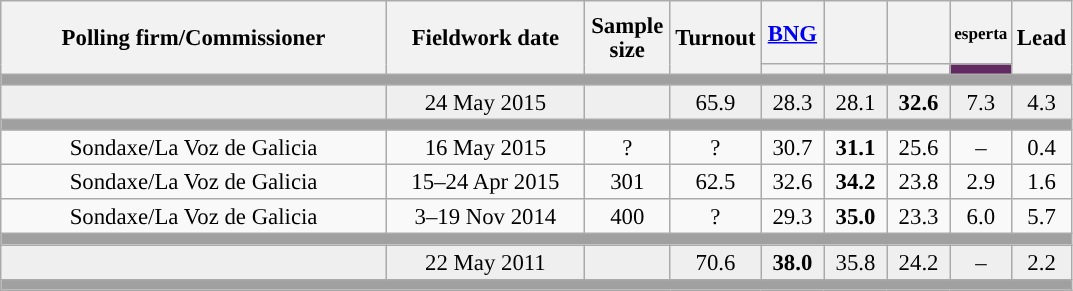<table class="wikitable collapsible collapsed" style="text-align:center; font-size:95%; line-height:16px;">
<tr style="height:42px;">
<th style="width:250px;" rowspan="2">Polling firm/Commissioner</th>
<th style="width:125px;" rowspan="2">Fieldwork date</th>
<th style="width:50px;" rowspan="2">Sample size</th>
<th style="width:45px;" rowspan="2">Turnout</th>
<th style="width:35px;"><a href='#'>BNG</a></th>
<th style="width:35px;"></th>
<th style="width:35px;"></th>
<th style="width:35px; font-size:75%;">esperta</th>
<th style="width:30px;" rowspan="2">Lead</th>
</tr>
<tr>
<th style="color:inherit;background:"></th>
<th style="color:inherit;background:"></th>
<th style="color:inherit;background:"></th>
<th style="color:inherit;background:#612A60;"></th>
</tr>
<tr>
<td colspan="9" style="background:#A0A0A0"></td>
</tr>
<tr style="background:#EFEFEF;">
<td><strong></strong></td>
<td>24 May 2015</td>
<td></td>
<td>65.9</td>
<td>28.3<br></td>
<td>28.1<br></td>
<td><strong>32.6</strong><br></td>
<td>7.3<br></td>
<td style="background:">4.3</td>
</tr>
<tr>
<td colspan="9" style="background:#A0A0A0"></td>
</tr>
<tr>
<td>Sondaxe/La Voz de Galicia</td>
<td>16 May 2015</td>
<td>?</td>
<td>?</td>
<td>30.7<br></td>
<td><strong>31.1</strong><br></td>
<td>25.6<br></td>
<td>–</td>
<td style="background:">0.4</td>
</tr>
<tr>
<td>Sondaxe/La Voz de Galicia</td>
<td>15–24 Apr 2015</td>
<td>301</td>
<td>62.5</td>
<td>32.6<br></td>
<td><strong>34.2</strong><br></td>
<td>23.8<br></td>
<td>2.9<br></td>
<td style="background:">1.6</td>
</tr>
<tr>
<td>Sondaxe/La Voz de Galicia</td>
<td>3–19 Nov 2014</td>
<td>400</td>
<td>?</td>
<td>29.3<br></td>
<td><strong>35.0</strong><br></td>
<td>23.3<br></td>
<td>6.0<br></td>
<td style="background:">5.7</td>
</tr>
<tr>
<td colspan="9" style="background:#A0A0A0"></td>
</tr>
<tr style="background:#EFEFEF;">
<td><strong></strong></td>
<td>22 May 2011</td>
<td></td>
<td>70.6</td>
<td><strong>38.0</strong><br></td>
<td>35.8<br></td>
<td>24.2<br></td>
<td>–</td>
<td style="background:">2.2</td>
</tr>
<tr>
<td colspan="9" style="background:#A0A0A0"></td>
</tr>
</table>
